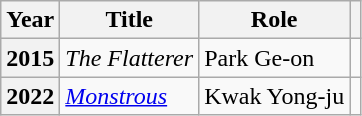<table class="wikitable plainrowheaders sortable">
<tr>
<th scope="col">Year</th>
<th scope="col">Title</th>
<th scope="col">Role</th>
<th scope="col" class="unsortable"></th>
</tr>
<tr>
<th scope="row">2015</th>
<td><em>The Flatterer</em></td>
<td>Park Ge-on</td>
<td style="text-align:center"></td>
</tr>
<tr>
<th scope="row">2022</th>
<td><em><a href='#'>Monstrous</a></em></td>
<td>Kwak Yong-ju</td>
<td style="text-align:center"></td>
</tr>
</table>
